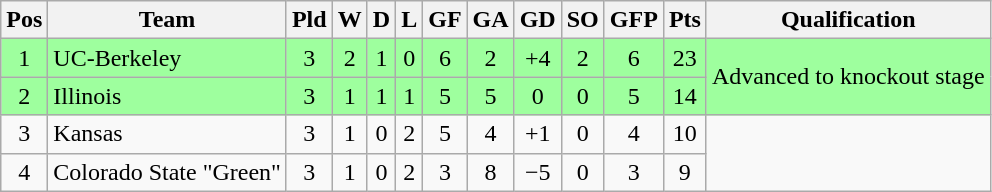<table class="wikitable" style="text-align:center">
<tr>
<th>Pos</th>
<th>Team</th>
<th>Pld</th>
<th>W</th>
<th>D</th>
<th>L</th>
<th>GF</th>
<th>GA</th>
<th>GD</th>
<th>SO</th>
<th>GFP</th>
<th>Pts</th>
<th>Qualification</th>
</tr>
<tr bgcolor="#9eff9e">
<td>1</td>
<td style="text-align:left">UC-Berkeley</td>
<td>3</td>
<td>2</td>
<td>1</td>
<td>0</td>
<td>6</td>
<td>2</td>
<td>+4</td>
<td>2</td>
<td>6</td>
<td>23</td>
<td rowspan="2">Advanced to knockout stage</td>
</tr>
<tr bgcolor="#9eff9e">
<td>2</td>
<td style="text-align:left">Illinois</td>
<td>3</td>
<td>1</td>
<td>1</td>
<td>1</td>
<td>5</td>
<td>5</td>
<td>0</td>
<td>0</td>
<td>5</td>
<td>14</td>
</tr>
<tr>
<td>3</td>
<td style="text-align:left">Kansas</td>
<td>3</td>
<td>1</td>
<td>0</td>
<td>2</td>
<td>5</td>
<td>4</td>
<td>+1</td>
<td>0</td>
<td>4</td>
<td>10</td>
<td rowspan="2"></td>
</tr>
<tr>
<td>4</td>
<td style="text-align:left">Colorado State "Green"</td>
<td>3</td>
<td>1</td>
<td>0</td>
<td>2</td>
<td>3</td>
<td>8</td>
<td>−5</td>
<td>0</td>
<td>3</td>
<td>9</td>
</tr>
</table>
